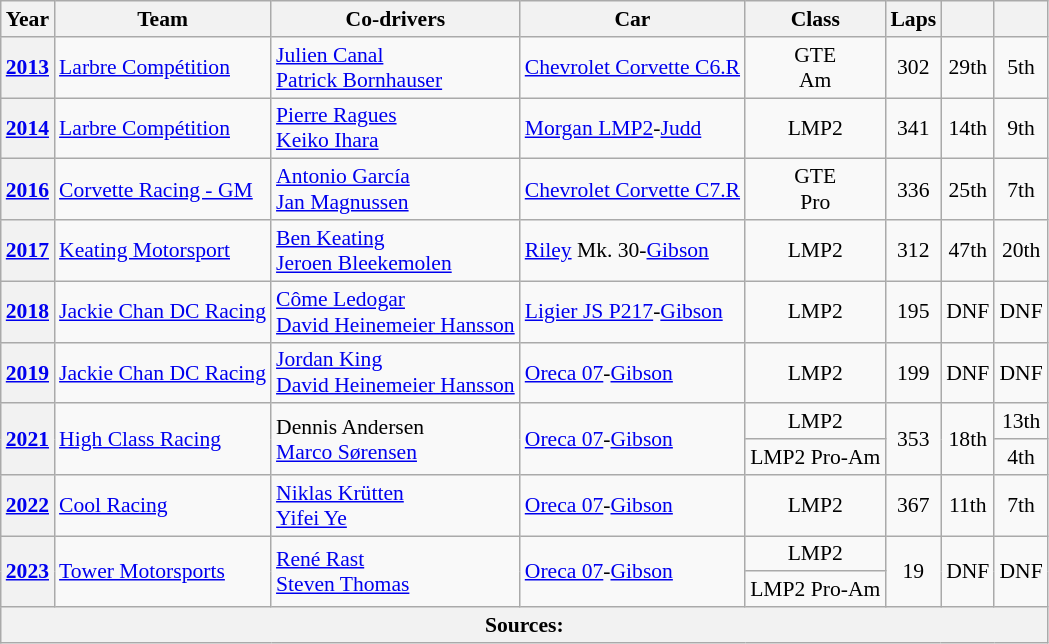<table class="wikitable" style="text-align:center; font-size:90%">
<tr>
<th>Year</th>
<th>Team</th>
<th>Co-drivers</th>
<th>Car</th>
<th>Class</th>
<th>Laps</th>
<th></th>
<th></th>
</tr>
<tr>
<th><a href='#'>2013</a></th>
<td align="left"> <a href='#'>Larbre Compétition</a></td>
<td align="left"> <a href='#'>Julien Canal</a><br> <a href='#'>Patrick Bornhauser</a></td>
<td align="left"><a href='#'>Chevrolet Corvette C6.R</a></td>
<td>GTE<br>Am</td>
<td>302</td>
<td>29th</td>
<td>5th</td>
</tr>
<tr>
<th><a href='#'>2014</a></th>
<td align="left"> <a href='#'>Larbre Compétition</a></td>
<td align="left"> <a href='#'>Pierre Ragues</a><br> <a href='#'>Keiko Ihara</a></td>
<td align="left"><a href='#'>Morgan LMP2</a>-<a href='#'>Judd</a></td>
<td>LMP2</td>
<td>341</td>
<td>14th</td>
<td>9th</td>
</tr>
<tr>
<th><a href='#'>2016</a></th>
<td align="left"> <a href='#'>Corvette Racing - GM</a></td>
<td align="left"> <a href='#'>Antonio García</a><br> <a href='#'>Jan Magnussen</a></td>
<td align="left"><a href='#'>Chevrolet Corvette C7.R</a></td>
<td>GTE<br>Pro</td>
<td>336</td>
<td>25th</td>
<td>7th</td>
</tr>
<tr>
<th><a href='#'>2017</a></th>
<td align="left"> <a href='#'>Keating Motorsport</a></td>
<td align="left"> <a href='#'>Ben Keating</a><br> <a href='#'>Jeroen Bleekemolen</a></td>
<td align="left"><a href='#'>Riley</a> Mk. 30-<a href='#'>Gibson</a></td>
<td>LMP2</td>
<td>312</td>
<td>47th</td>
<td>20th</td>
</tr>
<tr>
<th><a href='#'>2018</a></th>
<td align="left"> <a href='#'>Jackie Chan DC Racing</a></td>
<td align="left"> <a href='#'>Côme Ledogar</a><br> <a href='#'>David Heinemeier Hansson</a></td>
<td align="left"><a href='#'>Ligier JS P217</a>-<a href='#'>Gibson</a></td>
<td>LMP2</td>
<td>195</td>
<td>DNF</td>
<td>DNF</td>
</tr>
<tr>
<th><a href='#'>2019</a></th>
<td align="left"> <a href='#'>Jackie Chan DC Racing</a></td>
<td align="left"> <a href='#'>Jordan King</a><br> <a href='#'>David Heinemeier Hansson</a></td>
<td align="left"><a href='#'>Oreca 07</a>-<a href='#'>Gibson</a></td>
<td>LMP2</td>
<td>199</td>
<td>DNF</td>
<td>DNF</td>
</tr>
<tr>
<th rowspan=2><a href='#'>2021</a></th>
<td rowspan=2 align="left"> <a href='#'>High Class Racing</a></td>
<td rowspan=2 align="left"> Dennis Andersen<br> <a href='#'>Marco Sørensen</a></td>
<td rowspan=2 align="left"><a href='#'>Oreca 07</a>-<a href='#'>Gibson</a></td>
<td>LMP2</td>
<td rowspan=2>353</td>
<td rowspan=2>18th</td>
<td>13th</td>
</tr>
<tr>
<td>LMP2 Pro-Am</td>
<td>4th</td>
</tr>
<tr>
<th><a href='#'>2022</a></th>
<td align="left"> <a href='#'>Cool Racing</a></td>
<td align="left"> <a href='#'>Niklas Krütten</a> <br> <a href='#'>Yifei Ye</a></td>
<td align="left"><a href='#'>Oreca 07</a>-<a href='#'>Gibson</a></td>
<td>LMP2</td>
<td>367</td>
<td>11th</td>
<td>7th</td>
</tr>
<tr>
<th rowspan="2"><a href='#'>2023</a></th>
<td rowspan="2" align="left"> <a href='#'>Tower Motorsports</a></td>
<td rowspan="2" align="left"> <a href='#'>René Rast</a><br> <a href='#'>Steven Thomas</a></td>
<td rowspan="2" align="left"><a href='#'>Oreca 07</a>-<a href='#'>Gibson</a></td>
<td>LMP2</td>
<td rowspan="2">19</td>
<td rowspan="2">DNF</td>
<td rowspan="2">DNF</td>
</tr>
<tr>
<td>LMP2 Pro-Am</td>
</tr>
<tr>
<th colspan="8">Sources:</th>
</tr>
</table>
